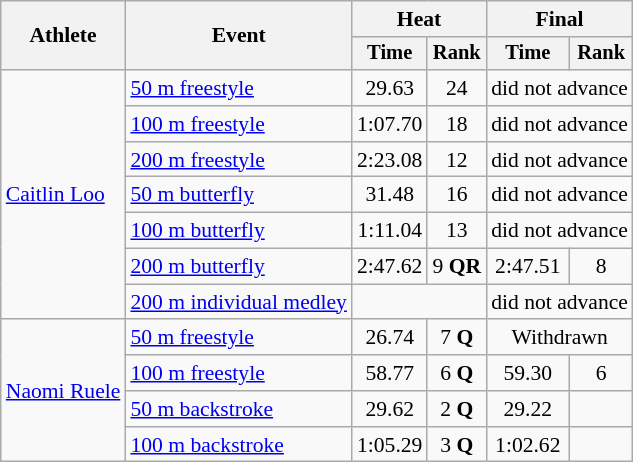<table class="wikitable" style="text-align:center; font-size:90%">
<tr>
<th rowspan="2">Athlete</th>
<th rowspan="2">Event</th>
<th colspan="2">Heat</th>
<th colspan="2">Final</th>
</tr>
<tr style="font-size:95%">
<th>Time</th>
<th>Rank</th>
<th>Time</th>
<th>Rank</th>
</tr>
<tr>
<td align=left rowspan=7><a href='#'>Caitlin Loo</a></td>
<td align=left><a href='#'>50 m freestyle</a></td>
<td>29.63</td>
<td>24</td>
<td colspan=2>did not advance</td>
</tr>
<tr>
<td align=left><a href='#'>100 m freestyle</a></td>
<td>1:07.70</td>
<td>18</td>
<td colspan=2>did not advance</td>
</tr>
<tr>
<td align=left><a href='#'>200 m freestyle</a></td>
<td>2:23.08</td>
<td>12</td>
<td colspan=2>did not advance</td>
</tr>
<tr>
<td align=left><a href='#'>50 m butterfly</a></td>
<td>31.48</td>
<td>16</td>
<td colspan=2>did not advance</td>
</tr>
<tr>
<td align=left><a href='#'>100 m butterfly</a></td>
<td>1:11.04</td>
<td>13</td>
<td colspan=2>did not advance</td>
</tr>
<tr>
<td align=left><a href='#'>200 m butterfly</a></td>
<td>2:47.62</td>
<td>9 <strong>QR</strong></td>
<td>2:47.51</td>
<td>8</td>
</tr>
<tr>
<td align=left><a href='#'>200 m individual medley</a></td>
<td colspan=2></td>
<td colspan=2>did not advance</td>
</tr>
<tr>
<td align=left rowspan=4><a href='#'>Naomi Ruele</a></td>
<td align=left><a href='#'>50 m freestyle</a></td>
<td>26.74</td>
<td>7 <strong>Q</strong></td>
<td colspan=2>Withdrawn</td>
</tr>
<tr>
<td align=left><a href='#'>100 m freestyle</a></td>
<td>58.77</td>
<td>6 <strong>Q</strong></td>
<td>59.30</td>
<td>6</td>
</tr>
<tr>
<td align=left><a href='#'>50 m backstroke</a></td>
<td>29.62</td>
<td>2 <strong>Q</strong></td>
<td>29.22</td>
<td></td>
</tr>
<tr>
<td align=left><a href='#'>100 m backstroke</a></td>
<td>1:05.29</td>
<td>3 <strong>Q</strong></td>
<td>1:02.62</td>
<td></td>
</tr>
</table>
